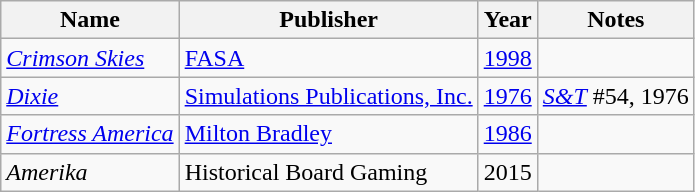<table class="wikitable">
<tr>
<th>Name</th>
<th>Publisher</th>
<th>Year</th>
<th>Notes</th>
</tr>
<tr>
<td><em><a href='#'>Crimson Skies</a></em></td>
<td><a href='#'>FASA</a></td>
<td><a href='#'>1998</a></td>
<td></td>
</tr>
<tr>
<td><em><a href='#'>Dixie</a></em></td>
<td><a href='#'>Simulations Publications, Inc.</a></td>
<td><a href='#'>1976</a></td>
<td><em><a href='#'>S&T</a></em> #54, 1976</td>
</tr>
<tr>
<td><em><a href='#'>Fortress America</a></em></td>
<td><a href='#'>Milton Bradley</a></td>
<td><a href='#'>1986</a></td>
<td></td>
</tr>
<tr>
<td><em>Amerika</em></td>
<td>Historical Board Gaming</td>
<td>2015</td>
<td></td>
</tr>
</table>
